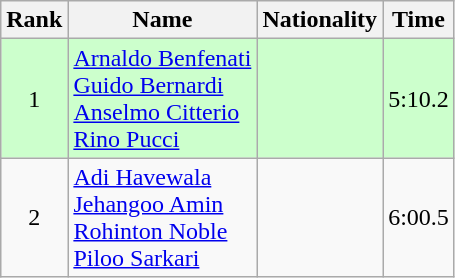<table class="wikitable sortable" style="text-align:center">
<tr>
<th>Rank</th>
<th>Name</th>
<th>Nationality</th>
<th>Time</th>
</tr>
<tr bgcolor=ccffcc>
<td>1</td>
<td align=left><a href='#'>Arnaldo Benfenati</a><br><a href='#'>Guido Bernardi</a><br><a href='#'>Anselmo Citterio</a><br><a href='#'>Rino Pucci</a></td>
<td align=left></td>
<td>5:10.2</td>
</tr>
<tr>
<td>2</td>
<td align=left><a href='#'>Adi Havewala</a><br><a href='#'>Jehangoo Amin</a><br><a href='#'>Rohinton Noble</a><br><a href='#'>Piloo Sarkari</a></td>
<td align=left></td>
<td>6:00.5</td>
</tr>
</table>
